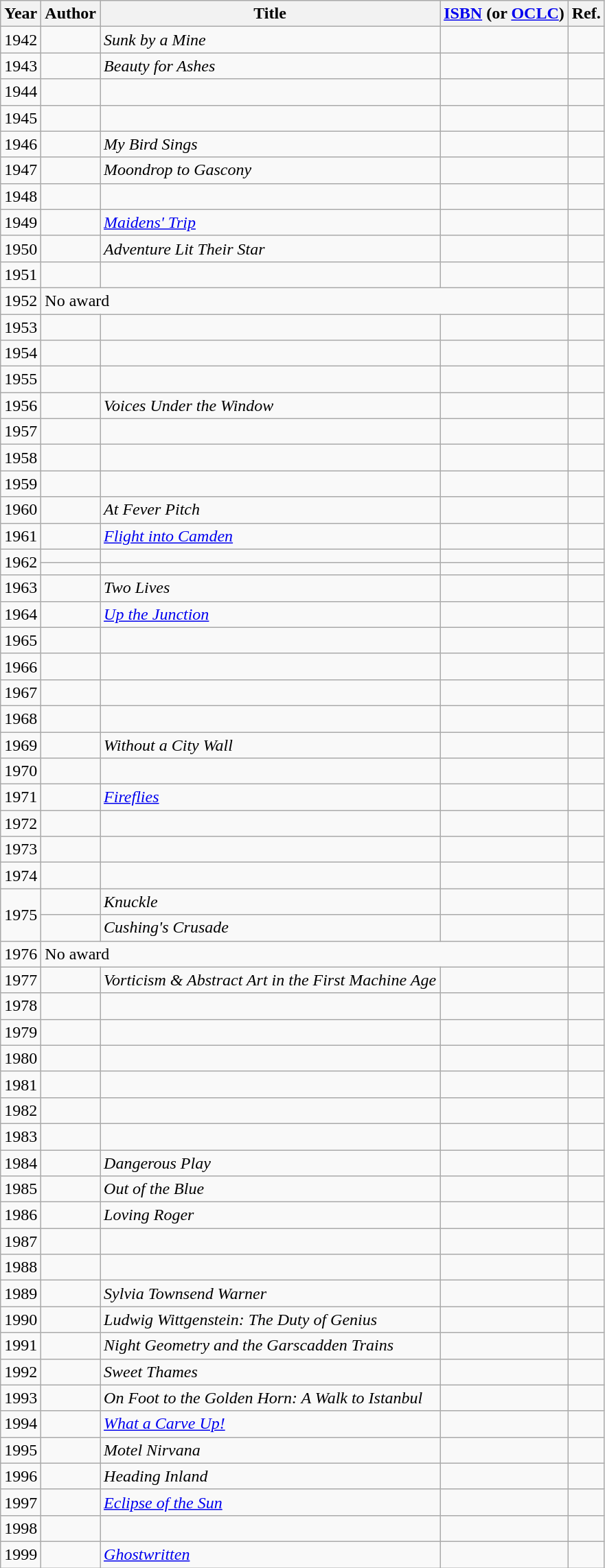<table class="wikitable sortable mw-collapsible">
<tr>
<th>Year</th>
<th>Author</th>
<th>Title</th>
<th><a href='#'>ISBN</a> (or <a href='#'>OCLC</a>)</th>
<th>Ref.</th>
</tr>
<tr>
<td>1942</td>
<td></td>
<td><em>Sunk by a Mine</em></td>
<td></td>
<td></td>
</tr>
<tr>
<td>1943</td>
<td></td>
<td><em>Beauty for Ashes</em></td>
<td></td>
<td></td>
</tr>
<tr>
<td>1944</td>
<td></td>
<td></td>
<td></td>
<td></td>
</tr>
<tr>
<td>1945</td>
<td></td>
<td><em></em></td>
<td></td>
<td></td>
</tr>
<tr>
<td>1946</td>
<td></td>
<td><em>My Bird Sings</em></td>
<td></td>
<td></td>
</tr>
<tr>
<td>1947</td>
<td></td>
<td><em>Moondrop to Gascony</em></td>
<td></td>
<td></td>
</tr>
<tr>
<td>1948</td>
<td></td>
<td><em></em></td>
<td></td>
<td></td>
</tr>
<tr>
<td>1949</td>
<td></td>
<td><em><a href='#'>Maidens' Trip</a></em></td>
<td></td>
<td></td>
</tr>
<tr>
<td>1950</td>
<td></td>
<td><em>Adventure Lit Their Star</em></td>
<td></td>
<td></td>
</tr>
<tr>
<td>1951</td>
<td></td>
<td></td>
<td></td>
<td></td>
</tr>
<tr>
<td>1952</td>
<td colspan="3">No award</td>
<td></td>
</tr>
<tr>
<td>1953</td>
<td></td>
<td></td>
<td></td>
<td></td>
</tr>
<tr>
<td>1954</td>
<td></td>
<td></td>
<td></td>
<td></td>
</tr>
<tr>
<td>1955</td>
<td></td>
<td></td>
<td></td>
<td></td>
</tr>
<tr>
<td>1956</td>
<td></td>
<td><em>Voices Under the Window</em></td>
<td></td>
<td></td>
</tr>
<tr>
<td>1957</td>
<td></td>
<td></td>
<td></td>
<td></td>
</tr>
<tr>
<td>1958</td>
<td></td>
<td></td>
<td></td>
<td></td>
</tr>
<tr>
<td>1959</td>
<td></td>
<td></td>
<td></td>
<td></td>
</tr>
<tr>
<td>1960</td>
<td></td>
<td><em>At Fever Pitch</em></td>
<td></td>
<td></td>
</tr>
<tr>
<td>1961</td>
<td></td>
<td><em><a href='#'>Flight into Camden</a></em></td>
<td></td>
<td></td>
</tr>
<tr>
<td rowspan="2">1962</td>
<td></td>
<td></td>
<td></td>
<td></td>
</tr>
<tr>
<td></td>
<td></td>
<td></td>
<td></td>
</tr>
<tr>
<td>1963</td>
<td></td>
<td><em>Two Lives</em></td>
<td></td>
<td></td>
</tr>
<tr>
<td>1964</td>
<td></td>
<td><em><a href='#'>Up the Junction</a></em></td>
<td></td>
<td></td>
</tr>
<tr>
<td>1965</td>
<td></td>
<td></td>
<td></td>
<td></td>
</tr>
<tr>
<td>1966</td>
<td></td>
<td></td>
<td></td>
<td></td>
</tr>
<tr>
<td>1967</td>
<td></td>
<td></td>
<td></td>
<td></td>
</tr>
<tr>
<td>1968</td>
<td></td>
<td></td>
<td></td>
<td></td>
</tr>
<tr>
<td>1969</td>
<td></td>
<td><em>Without a City Wall</em></td>
<td></td>
<td></td>
</tr>
<tr>
<td>1970</td>
<td></td>
<td></td>
<td></td>
<td></td>
</tr>
<tr>
<td>1971</td>
<td></td>
<td><em><a href='#'>Fireflies</a></em></td>
<td></td>
<td></td>
</tr>
<tr>
<td>1972</td>
<td></td>
<td></td>
<td></td>
<td></td>
</tr>
<tr>
<td>1973</td>
<td></td>
<td></td>
<td></td>
<td></td>
</tr>
<tr>
<td>1974</td>
<td></td>
<td></td>
<td></td>
<td></td>
</tr>
<tr>
<td rowspan="2">1975</td>
<td></td>
<td><em>Knuckle</em></td>
<td></td>
<td></td>
</tr>
<tr>
<td></td>
<td><em>Cushing's Crusade</em></td>
<td></td>
<td></td>
</tr>
<tr>
<td>1976</td>
<td colspan="3">No award</td>
<td></td>
</tr>
<tr>
<td>1977</td>
<td></td>
<td><em>Vorticism & Abstract Art in the First Machine Age</em></td>
<td></td>
<td></td>
</tr>
<tr>
<td>1978</td>
<td></td>
<td></td>
<td></td>
<td></td>
</tr>
<tr>
<td>1979</td>
<td></td>
<td></td>
<td></td>
<td></td>
</tr>
<tr>
<td>1980</td>
<td></td>
<td></td>
<td></td>
<td></td>
</tr>
<tr>
<td>1981</td>
<td></td>
<td></td>
<td></td>
<td></td>
</tr>
<tr>
<td>1982</td>
<td></td>
<td></td>
<td></td>
<td></td>
</tr>
<tr>
<td>1983</td>
<td></td>
<td></td>
<td></td>
<td></td>
</tr>
<tr>
<td>1984</td>
<td></td>
<td><em>Dangerous Play</em></td>
<td></td>
<td></td>
</tr>
<tr>
<td>1985</td>
<td></td>
<td><em>Out of the Blue</em></td>
<td></td>
<td></td>
</tr>
<tr>
<td>1986</td>
<td></td>
<td><em>Loving Roger</em></td>
<td></td>
<td></td>
</tr>
<tr>
<td>1987</td>
<td></td>
<td></td>
<td></td>
<td></td>
</tr>
<tr>
<td>1988</td>
<td></td>
<td></td>
<td></td>
<td></td>
</tr>
<tr>
<td>1989</td>
<td></td>
<td><em>Sylvia Townsend Warner</em></td>
<td></td>
<td></td>
</tr>
<tr>
<td>1990</td>
<td></td>
<td><em>Ludwig Wittgenstein: The Duty of Genius</em></td>
<td></td>
<td></td>
</tr>
<tr>
<td>1991</td>
<td></td>
<td><em>Night Geometry and the Garscadden Trains</em></td>
<td></td>
<td></td>
</tr>
<tr>
<td>1992</td>
<td></td>
<td><em>Sweet Thames</em></td>
<td></td>
<td></td>
</tr>
<tr>
<td>1993</td>
<td></td>
<td><em>On Foot to the Golden Horn: A Walk to Istanbul</em></td>
<td></td>
<td></td>
</tr>
<tr>
<td>1994</td>
<td></td>
<td><em><a href='#'>What a Carve Up!</a></em></td>
<td></td>
<td></td>
</tr>
<tr>
<td>1995</td>
<td></td>
<td><em>Motel Nirvana</em></td>
<td></td>
<td></td>
</tr>
<tr>
<td>1996</td>
<td></td>
<td><em>Heading Inland</em></td>
<td></td>
<td></td>
</tr>
<tr>
<td>1997</td>
<td></td>
<td><em><a href='#'>Eclipse of the Sun</a></em></td>
<td></td>
<td></td>
</tr>
<tr>
<td>1998</td>
<td></td>
<td></td>
<td></td>
<td></td>
</tr>
<tr>
<td>1999</td>
<td></td>
<td><em><a href='#'>Ghostwritten</a></em></td>
<td></td>
<td></td>
</tr>
</table>
